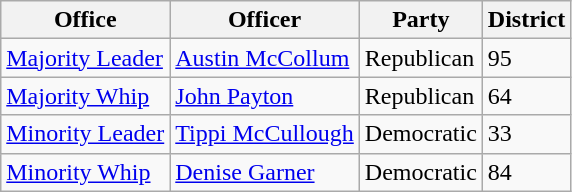<table class="wikitable">
<tr>
<th>Office</th>
<th>Officer</th>
<th>Party</th>
<th>District</th>
</tr>
<tr>
<td><a href='#'>Majority Leader</a></td>
<td><a href='#'>Austin McCollum</a></td>
<td>Republican</td>
<td>95</td>
</tr>
<tr>
<td><a href='#'>Majority Whip</a></td>
<td><a href='#'>John Payton</a></td>
<td>Republican</td>
<td>64</td>
</tr>
<tr>
<td><a href='#'>Minority Leader</a></td>
<td><a href='#'>Tippi McCullough</a></td>
<td>Democratic</td>
<td>33</td>
</tr>
<tr>
<td><a href='#'>Minority Whip</a></td>
<td><a href='#'>Denise Garner</a></td>
<td>Democratic</td>
<td>84</td>
</tr>
</table>
